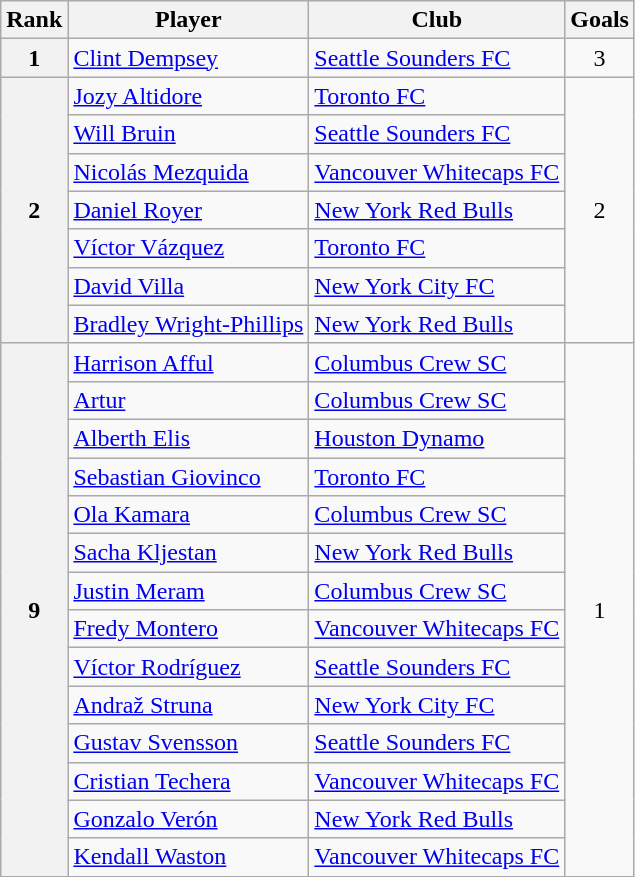<table class="wikitable" style="text-align:left">
<tr>
<th>Rank</th>
<th>Player</th>
<th>Club</th>
<th>Goals</th>
</tr>
<tr>
<th style="text-align:center">1</th>
<td> <a href='#'>Clint Dempsey</a></td>
<td><a href='#'>Seattle Sounders FC</a></td>
<td style="text-align:center">3</td>
</tr>
<tr>
<th rowspan="7" style="text-align:center">2</th>
<td> <a href='#'>Jozy Altidore</a></td>
<td><a href='#'>Toronto FC</a></td>
<td rowspan="7" style="text-align:center">2</td>
</tr>
<tr>
<td> <a href='#'>Will Bruin</a></td>
<td><a href='#'>Seattle Sounders FC</a></td>
</tr>
<tr>
<td> <a href='#'>Nicolás Mezquida</a></td>
<td><a href='#'>Vancouver Whitecaps FC</a></td>
</tr>
<tr>
<td> <a href='#'>Daniel Royer</a></td>
<td><a href='#'>New York Red Bulls</a></td>
</tr>
<tr>
<td> <a href='#'>Víctor Vázquez</a></td>
<td><a href='#'>Toronto FC</a></td>
</tr>
<tr>
<td> <a href='#'>David Villa</a></td>
<td><a href='#'>New York City FC</a></td>
</tr>
<tr>
<td> <a href='#'>Bradley Wright-Phillips</a></td>
<td><a href='#'>New York Red Bulls</a></td>
</tr>
<tr>
<th rowspan="14" style="text-align:center">9</th>
<td> <a href='#'>Harrison Afful</a></td>
<td><a href='#'>Columbus Crew SC</a></td>
<td rowspan="14" style="text-align:center">1</td>
</tr>
<tr>
<td> <a href='#'>Artur</a></td>
<td><a href='#'>Columbus Crew SC</a></td>
</tr>
<tr>
<td> <a href='#'>Alberth Elis</a></td>
<td><a href='#'>Houston Dynamo</a></td>
</tr>
<tr>
<td> <a href='#'>Sebastian Giovinco</a></td>
<td><a href='#'>Toronto FC</a></td>
</tr>
<tr>
<td> <a href='#'>Ola Kamara</a></td>
<td><a href='#'>Columbus Crew SC</a></td>
</tr>
<tr>
<td> <a href='#'>Sacha Kljestan</a></td>
<td><a href='#'>New York Red Bulls</a></td>
</tr>
<tr>
<td> <a href='#'>Justin Meram</a></td>
<td><a href='#'>Columbus Crew SC</a></td>
</tr>
<tr>
<td> <a href='#'>Fredy Montero</a></td>
<td><a href='#'>Vancouver Whitecaps FC</a></td>
</tr>
<tr>
<td> <a href='#'>Víctor Rodríguez</a></td>
<td><a href='#'>Seattle Sounders FC</a></td>
</tr>
<tr>
<td> <a href='#'>Andraž Struna</a></td>
<td><a href='#'>New York City FC</a></td>
</tr>
<tr>
<td> <a href='#'>Gustav Svensson</a></td>
<td><a href='#'>Seattle Sounders FC</a></td>
</tr>
<tr>
<td> <a href='#'>Cristian Techera</a></td>
<td><a href='#'>Vancouver Whitecaps FC</a></td>
</tr>
<tr>
<td> <a href='#'>Gonzalo Verón</a></td>
<td><a href='#'>New York Red Bulls</a></td>
</tr>
<tr>
<td> <a href='#'>Kendall Waston</a></td>
<td><a href='#'>Vancouver Whitecaps FC</a></td>
</tr>
</table>
